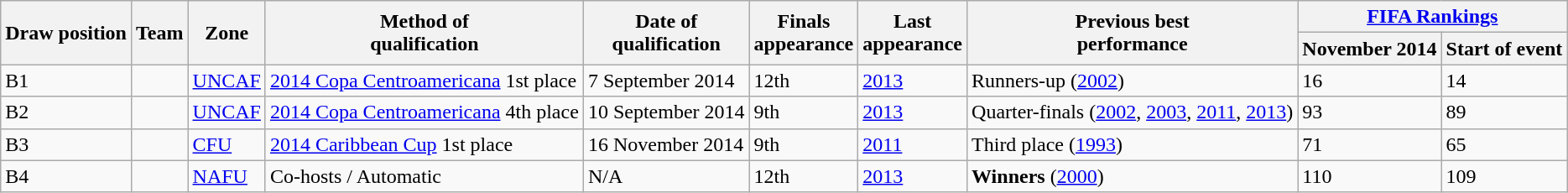<table class="wikitable sortable">
<tr>
<th rowspan=2>Draw position</th>
<th rowspan=2>Team</th>
<th rowspan=2>Zone</th>
<th rowspan=2>Method of<br>qualification</th>
<th rowspan=2>Date of<br>qualification</th>
<th rowspan=2>Finals<br>appearance</th>
<th rowspan=2>Last<br>appearance</th>
<th rowspan=2>Previous best<br>performance</th>
<th colspan=2><a href='#'>FIFA Rankings</a></th>
</tr>
<tr>
<th>November 2014</th>
<th>Start of event</th>
</tr>
<tr>
<td>B1</td>
<td style=white-space:nowrap></td>
<td><a href='#'>UNCAF</a></td>
<td><a href='#'>2014 Copa Centroamericana</a> 1st place</td>
<td>7 September 2014</td>
<td data-sort-value="12">12th</td>
<td><a href='#'>2013</a></td>
<td data-sort-value="6.1">Runners-up (<a href='#'>2002</a>)</td>
<td>16</td>
<td>14</td>
</tr>
<tr>
<td>B2</td>
<td style=white-space:nowrap></td>
<td><a href='#'>UNCAF</a></td>
<td><a href='#'>2014 Copa Centroamericana</a> 4th place</td>
<td>10 September 2014</td>
<td data-sort-value="9">9th</td>
<td><a href='#'>2013</a></td>
<td data-sort-value="6.2">Quarter-finals (<a href='#'>2002</a>, <a href='#'>2003</a>, <a href='#'>2011</a>, <a href='#'>2013</a>)</td>
<td>93</td>
<td>89</td>
</tr>
<tr>
<td>B3</td>
<td style=white-space:nowrap></td>
<td><a href='#'>CFU</a></td>
<td><a href='#'>2014 Caribbean Cup</a> 1st place</td>
<td>16 November 2014</td>
<td data-sort-value="9">9th</td>
<td><a href='#'>2011</a></td>
<td data-sort-value="5.1">Third place (<a href='#'>1993</a>)</td>
<td>71</td>
<td>65</td>
</tr>
<tr>
<td>B4</td>
<td style=white-space:nowrap></td>
<td><a href='#'>NAFU</a></td>
<td> Co-hosts / Automatic</td>
<td>N/A</td>
<td data-sort-value="12">12th</td>
<td><a href='#'>2013</a></td>
<td data-sort-value="7.1"><strong>Winners</strong> (<a href='#'>2000</a>)</td>
<td>110</td>
<td>109</td>
</tr>
</table>
